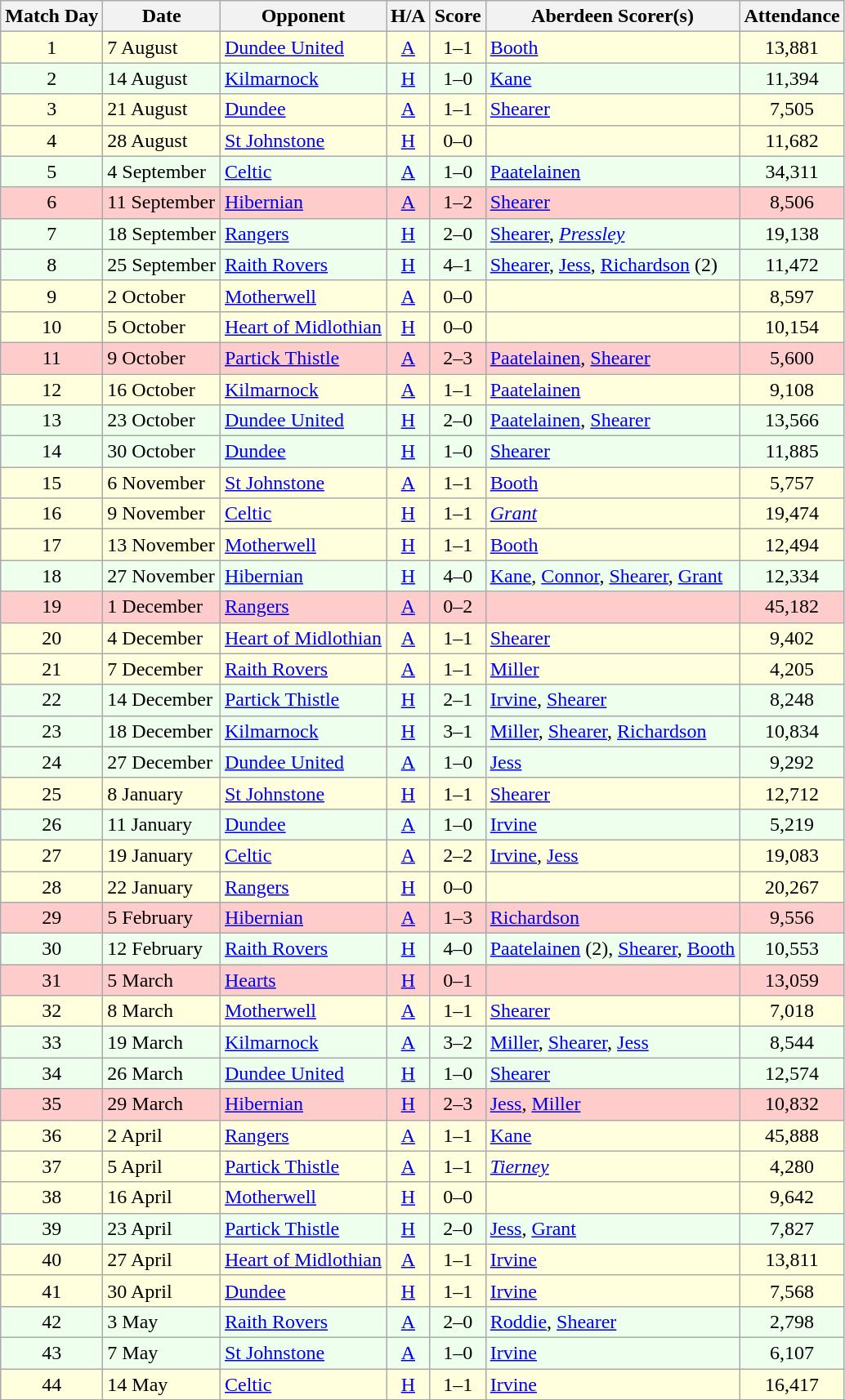<table class="wikitable" style="text-align:center">
<tr>
<th>Match Day</th>
<th>Date</th>
<th>Opponent</th>
<th>H/A</th>
<th>Score</th>
<th>Aberdeen Scorer(s)</th>
<th>Attendance</th>
</tr>
<tr bgcolor=#FFFFDD>
<td>1</td>
<td align=left>7 August</td>
<td align=left><a href='#'>Dundee United</a></td>
<td><a href='#'>A</a></td>
<td>1–1</td>
<td align=left><a href='#'>Booth</a></td>
<td>13,881</td>
</tr>
<tr bgcolor=#EEFFEE>
<td>2</td>
<td align=left>14 August</td>
<td align=left><a href='#'>Kilmarnock</a></td>
<td><a href='#'>H</a></td>
<td>1–0</td>
<td align=left><a href='#'>Kane</a></td>
<td>11,394</td>
</tr>
<tr bgcolor=#FFFFDD>
<td>3</td>
<td align=left>21 August</td>
<td align=left><a href='#'>Dundee</a></td>
<td><a href='#'>A</a></td>
<td>1–1</td>
<td align=left><a href='#'>Shearer</a></td>
<td>7,505</td>
</tr>
<tr bgcolor=#FFFFDD>
<td>4</td>
<td align=left>28 August</td>
<td align=left><a href='#'>St Johnstone</a></td>
<td><a href='#'>H</a></td>
<td>0–0</td>
<td align=left></td>
<td>11,682</td>
</tr>
<tr bgcolor=#EEFFEE>
<td>5</td>
<td align=left>4 September</td>
<td align=left><a href='#'>Celtic</a></td>
<td><a href='#'>A</a></td>
<td>1–0</td>
<td align=left><a href='#'>Paatelainen</a></td>
<td>34,311</td>
</tr>
<tr bgcolor=#FFCCCC>
<td>6</td>
<td align=left>11 September</td>
<td align=left><a href='#'>Hibernian</a></td>
<td><a href='#'>A</a></td>
<td>1–2</td>
<td align=left><a href='#'>Shearer</a></td>
<td>8,506</td>
</tr>
<tr bgcolor=#EEFFEE>
<td>7</td>
<td align=left>18 September</td>
<td align=left><a href='#'>Rangers</a></td>
<td><a href='#'>H</a></td>
<td>2–0</td>
<td align=left><a href='#'>Shearer</a>, <em><a href='#'>Pressley</a></em></td>
<td>19,138</td>
</tr>
<tr bgcolor=#EEFFEE>
<td>8</td>
<td align=left>25 September</td>
<td align=left><a href='#'>Raith Rovers</a></td>
<td><a href='#'>H</a></td>
<td>4–1</td>
<td align=left><a href='#'>Shearer</a>, <a href='#'>Jess</a>, <a href='#'>Richardson</a> (2)</td>
<td>11,472</td>
</tr>
<tr bgcolor=#FFFFDD>
<td>9</td>
<td align=left>2 October</td>
<td align=left><a href='#'>Motherwell</a></td>
<td><a href='#'>A</a></td>
<td>0–0</td>
<td align=left></td>
<td>8,597</td>
</tr>
<tr bgcolor=#FFFFDD>
<td>10</td>
<td align=left>5 October</td>
<td align=left><a href='#'>Heart of Midlothian</a></td>
<td><a href='#'>H</a></td>
<td>0–0</td>
<td align=left></td>
<td>10,154</td>
</tr>
<tr bgcolor=#FFCCCC>
<td>11</td>
<td align=left>9 October</td>
<td align=left><a href='#'>Partick Thistle</a></td>
<td><a href='#'>A</a></td>
<td>2–3</td>
<td align=left><a href='#'>Paatelainen</a>, <a href='#'>Shearer</a></td>
<td>5,600</td>
</tr>
<tr bgcolor=#FFFFDD>
<td>12</td>
<td align=left>16 October</td>
<td align=left><a href='#'>Kilmarnock</a></td>
<td><a href='#'>A</a></td>
<td>1–1</td>
<td align=left><a href='#'>Paatelainen</a></td>
<td>9,108</td>
</tr>
<tr bgcolor=#EEFFEE>
<td>13</td>
<td align=left>23 October</td>
<td align=left><a href='#'>Dundee United</a></td>
<td><a href='#'>H</a></td>
<td>2–0</td>
<td align=left><a href='#'>Paatelainen</a>, <a href='#'>Shearer</a></td>
<td>13,566</td>
</tr>
<tr bgcolor=#EEFFEE>
<td>14</td>
<td align=left>30 October</td>
<td align=left><a href='#'>Dundee</a></td>
<td><a href='#'>H</a></td>
<td>1–0</td>
<td align=left><a href='#'>Shearer</a></td>
<td>11,885</td>
</tr>
<tr bgcolor=#FFFFDD>
<td>15</td>
<td align=left>6 November</td>
<td align=left><a href='#'>St Johnstone</a></td>
<td><a href='#'>A</a></td>
<td>1–1</td>
<td align=left><a href='#'>Booth</a></td>
<td>5,757</td>
</tr>
<tr bgcolor=#FFFFDD>
<td>16</td>
<td align=left>9 November</td>
<td align=left><a href='#'>Celtic</a></td>
<td><a href='#'>H</a></td>
<td>1–1</td>
<td align=left><em><a href='#'>Grant</a></em></td>
<td>19,474</td>
</tr>
<tr bgcolor=#FFFFDD>
<td>17</td>
<td align=left>13 November</td>
<td align=left><a href='#'>Motherwell</a></td>
<td><a href='#'>H</a></td>
<td>1–1</td>
<td align=left><a href='#'>Booth</a></td>
<td>12,494</td>
</tr>
<tr bgcolor=#EEFFEE>
<td>18</td>
<td align=left>27 November</td>
<td align=left><a href='#'>Hibernian</a></td>
<td><a href='#'>H</a></td>
<td>4–0</td>
<td align=left><a href='#'>Kane</a>, <a href='#'>Connor</a>, <a href='#'>Shearer</a>, <a href='#'>Grant</a></td>
<td>12,334</td>
</tr>
<tr bgcolor=#FFCCCC>
<td>19</td>
<td align=left>1 December</td>
<td align=left><a href='#'>Rangers</a></td>
<td><a href='#'>A</a></td>
<td>0–2</td>
<td align=left></td>
<td>45,182</td>
</tr>
<tr bgcolor=#FFFFDD>
<td>20</td>
<td align=left>4 December</td>
<td align=left><a href='#'>Heart of Midlothian</a></td>
<td><a href='#'>A</a></td>
<td>1–1</td>
<td align=left><a href='#'>Shearer</a></td>
<td>9,402</td>
</tr>
<tr bgcolor=#FFFFDD>
<td>21</td>
<td align=left>7 December</td>
<td align=left><a href='#'>Raith Rovers</a></td>
<td><a href='#'>A</a></td>
<td>1–1</td>
<td align=left><a href='#'>Miller</a></td>
<td>4,205</td>
</tr>
<tr bgcolor=#EEFFEE>
<td>22</td>
<td align=left>14 December</td>
<td align=left><a href='#'>Partick Thistle</a></td>
<td><a href='#'>H</a></td>
<td>2–1</td>
<td align=left><a href='#'>Irvine</a>, <a href='#'>Shearer</a></td>
<td>8,248</td>
</tr>
<tr bgcolor=#EEFFEE>
<td>23</td>
<td align=left>18 December</td>
<td align=left><a href='#'>Kilmarnock</a></td>
<td><a href='#'>H</a></td>
<td>3–1</td>
<td align=left><a href='#'>Miller</a>, <a href='#'>Shearer</a>, <a href='#'>Richardson</a></td>
<td>10,834</td>
</tr>
<tr bgcolor=#EEFFEE>
<td>24</td>
<td align=left>27 December</td>
<td align=left><a href='#'>Dundee United</a></td>
<td><a href='#'>A</a></td>
<td>1–0</td>
<td align=left><a href='#'>Jess</a></td>
<td>9,292</td>
</tr>
<tr bgcolor=#FFFFDD>
<td>25</td>
<td align=left>8 January</td>
<td align=left><a href='#'>St Johnstone</a></td>
<td><a href='#'>H</a></td>
<td>1–1</td>
<td align=left><a href='#'>Shearer</a></td>
<td>12,712</td>
</tr>
<tr bgcolor=#EEFFEE>
<td>26</td>
<td align=left>11 January</td>
<td align=left><a href='#'>Dundee</a></td>
<td><a href='#'>A</a></td>
<td>1–0</td>
<td align=left><a href='#'>Irvine</a></td>
<td>5,219</td>
</tr>
<tr bgcolor=#FFFFDD>
<td>27</td>
<td align=left>19 January</td>
<td align=left><a href='#'>Celtic</a></td>
<td><a href='#'>A</a></td>
<td>2–2</td>
<td align=left><a href='#'>Irvine</a>, <a href='#'>Jess</a></td>
<td>19,083</td>
</tr>
<tr bgcolor=#FFFFDD>
<td>28</td>
<td align=left>22 January</td>
<td align=left><a href='#'>Rangers</a></td>
<td><a href='#'>H</a></td>
<td>0–0</td>
<td align=left></td>
<td>20,267</td>
</tr>
<tr bgcolor=#FFCCCC>
<td>29</td>
<td align=left>5 February</td>
<td align=left><a href='#'>Hibernian</a></td>
<td><a href='#'>A</a></td>
<td>1–3</td>
<td align=left><a href='#'>Richardson</a></td>
<td>9,556</td>
</tr>
<tr bgcolor=#EEFFEE>
<td>30</td>
<td align=left>12 February</td>
<td align=left><a href='#'>Raith Rovers</a></td>
<td><a href='#'>H</a></td>
<td>4–0</td>
<td align=left><a href='#'>Paatelainen</a> (2), <a href='#'>Shearer</a>, <a href='#'>Booth</a></td>
<td>10,553</td>
</tr>
<tr bgcolor=#FFCCCC>
<td>31</td>
<td align=left>5 March</td>
<td align=left><a href='#'>Hearts</a></td>
<td><a href='#'>H</a></td>
<td>0–1</td>
<td align=left></td>
<td>13,059</td>
</tr>
<tr bgcolor=#FFFFDD>
<td>32</td>
<td align=left>8 March</td>
<td align=left><a href='#'>Motherwell</a></td>
<td><a href='#'>A</a></td>
<td>1–1</td>
<td align=left><a href='#'>Shearer</a></td>
<td>7,018</td>
</tr>
<tr bgcolor=#EEFFEE>
<td>33</td>
<td align=left>19 March</td>
<td align=left><a href='#'>Kilmarnock</a></td>
<td><a href='#'>A</a></td>
<td>3–2</td>
<td align=left><a href='#'>Miller</a>, <a href='#'>Shearer</a>, <a href='#'>Jess</a></td>
<td>8,544</td>
</tr>
<tr bgcolor=#EEFFEE>
<td>34</td>
<td align=left>26 March</td>
<td align=left><a href='#'>Dundee United</a></td>
<td><a href='#'>H</a></td>
<td>1–0</td>
<td align=left><a href='#'>Shearer</a></td>
<td>12,574</td>
</tr>
<tr bgcolor=#FFCCCC>
<td>35</td>
<td align=left>29 March</td>
<td align=left><a href='#'>Hibernian</a></td>
<td><a href='#'>H</a></td>
<td>2–3</td>
<td align=left><a href='#'>Jess</a>, <a href='#'>Miller</a></td>
<td>10,832</td>
</tr>
<tr bgcolor=#FFFFDD>
<td>36</td>
<td align=left>2 April</td>
<td align=left><a href='#'>Rangers</a></td>
<td><a href='#'>A</a></td>
<td>1–1</td>
<td align=left><a href='#'>Kane</a></td>
<td>45,888</td>
</tr>
<tr bgcolor=#FFFFDD>
<td>37</td>
<td align=left>5 April</td>
<td align=left><a href='#'>Partick Thistle</a></td>
<td><a href='#'>A</a></td>
<td>1–1</td>
<td align=left><em><a href='#'>Tierney</a></em></td>
<td>4,280</td>
</tr>
<tr bgcolor=#FFFFDD>
<td>38</td>
<td align=left>16 April</td>
<td align=left><a href='#'>Motherwell</a></td>
<td><a href='#'>H</a></td>
<td>0–0</td>
<td align=left></td>
<td>9,642</td>
</tr>
<tr bgcolor=#EEFFEE>
<td>39</td>
<td align=left>23 April</td>
<td align=left><a href='#'>Partick Thistle</a></td>
<td><a href='#'>H</a></td>
<td>2–0</td>
<td align=left><a href='#'>Jess</a>, <a href='#'>Grant</a></td>
<td>7,827</td>
</tr>
<tr bgcolor=#FFFFDD>
<td>40</td>
<td align=left>27 April</td>
<td align=left><a href='#'>Heart of Midlothian</a></td>
<td><a href='#'>A</a></td>
<td>1–1</td>
<td align=left><a href='#'>Irvine</a></td>
<td>13,811</td>
</tr>
<tr bgcolor=#FFFFDD>
<td>41</td>
<td align=left>30 April</td>
<td align=left><a href='#'>Dundee</a></td>
<td><a href='#'>H</a></td>
<td>1–1</td>
<td align=left><a href='#'>Irvine</a></td>
<td>7,568</td>
</tr>
<tr bgcolor=#EEFFEE>
<td>42</td>
<td align=left>3 May</td>
<td align=left><a href='#'>Raith Rovers</a></td>
<td><a href='#'>A</a></td>
<td>2–0</td>
<td align=left><a href='#'>Roddie</a>, <a href='#'>Shearer</a></td>
<td>2,798</td>
</tr>
<tr bgcolor=#EEFFEE>
<td>43</td>
<td align=left>7 May</td>
<td align=left><a href='#'>St Johnstone</a></td>
<td><a href='#'>A</a></td>
<td>1–0</td>
<td align=left><a href='#'>Irvine</a></td>
<td>6,107</td>
</tr>
<tr bgcolor=#FFFFDD>
<td>44</td>
<td align=left>14 May</td>
<td align=left><a href='#'>Celtic</a></td>
<td><a href='#'>H</a></td>
<td>1–1</td>
<td align=left><a href='#'>Irvine</a></td>
<td>16,417</td>
</tr>
<tr>
</tr>
</table>
